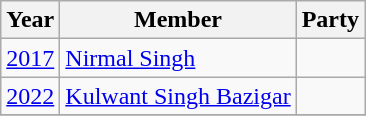<table class="wikitable sortable">
<tr>
<th>Year</th>
<th>Member</th>
<th colspan="2">Party</th>
</tr>
<tr>
<td><a href='#'>2017</a></td>
<td><a href='#'>Nirmal Singh</a></td>
<td></td>
</tr>
<tr>
<td><a href='#'>2022</a></td>
<td><a href='#'>Kulwant Singh Bazigar</a></td>
<td></td>
</tr>
<tr>
</tr>
</table>
